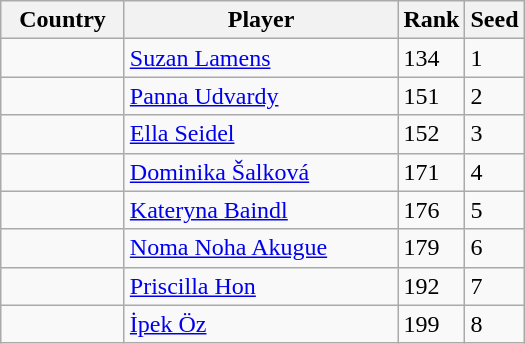<table class="wikitable">
<tr>
<th width="75">Country</th>
<th width="175">Player</th>
<th>Rank</th>
<th>Seed</th>
</tr>
<tr>
<td></td>
<td><a href='#'>Suzan Lamens</a></td>
<td>134</td>
<td>1</td>
</tr>
<tr>
<td></td>
<td><a href='#'>Panna Udvardy</a></td>
<td>151</td>
<td>2</td>
</tr>
<tr>
<td></td>
<td><a href='#'>Ella Seidel</a></td>
<td>152</td>
<td>3</td>
</tr>
<tr>
<td></td>
<td><a href='#'>Dominika Šalková</a></td>
<td>171</td>
<td>4</td>
</tr>
<tr>
<td></td>
<td><a href='#'>Kateryna Baindl</a></td>
<td>176</td>
<td>5</td>
</tr>
<tr>
<td></td>
<td><a href='#'>Noma Noha Akugue</a></td>
<td>179</td>
<td>6</td>
</tr>
<tr>
<td></td>
<td><a href='#'>Priscilla Hon</a></td>
<td>192</td>
<td>7</td>
</tr>
<tr>
<td></td>
<td><a href='#'>İpek Öz</a></td>
<td>199</td>
<td>8</td>
</tr>
</table>
